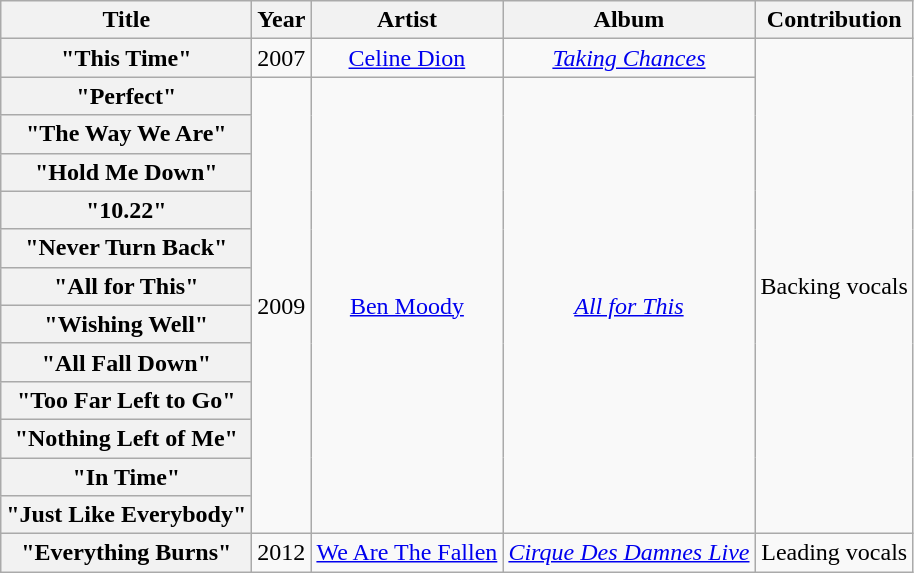<table class="wikitable plainrowheaders" style="text-align:center;">
<tr>
<th scope="col">Title</th>
<th scope="col">Year</th>
<th scope="col">Artist</th>
<th scope="col">Album</th>
<th scope="col">Contribution</th>
</tr>
<tr>
<th scope="row">"This Time"</th>
<td>2007</td>
<td><a href='#'>Celine Dion</a></td>
<td><em><a href='#'>Taking Chances</a></em></td>
<td rowspan="13">Backing vocals</td>
</tr>
<tr>
<th scope="row">"Perfect"</th>
<td rowspan="12">2009</td>
<td rowspan="12"><a href='#'>Ben Moody</a></td>
<td rowspan="12"><em><a href='#'>All for This</a></em></td>
</tr>
<tr>
<th scope="row">"The Way We Are"</th>
</tr>
<tr>
<th scope="row">"Hold Me Down"</th>
</tr>
<tr>
<th scope="row">"10.22"</th>
</tr>
<tr>
<th scope="row">"Never Turn Back"</th>
</tr>
<tr>
<th scope="row">"All for This"</th>
</tr>
<tr>
<th scope="row">"Wishing Well"</th>
</tr>
<tr>
<th scope="row">"All Fall Down"</th>
</tr>
<tr>
<th scope="row">"Too Far Left to Go"</th>
</tr>
<tr>
<th scope="row">"Nothing Left of Me"</th>
</tr>
<tr>
<th scope="row">"In Time"</th>
</tr>
<tr>
<th scope="row">"Just Like Everybody"</th>
</tr>
<tr>
<th scope="row">"Everything Burns"</th>
<td>2012</td>
<td><a href='#'>We Are The Fallen</a></td>
<td><a href='#'><em>Cirque Des Damnes Live</em></a></td>
<td rowspan="14">Leading vocals</td>
</tr>
</table>
